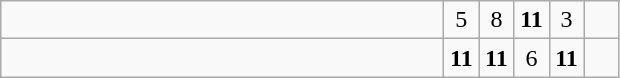<table class="wikitable">
<tr>
<td style="width:18em"></td>
<td align=center style="width:1em">5</td>
<td align=center style="width:1em">8</td>
<td align=center style="width:1em"><strong>11</strong></td>
<td align=center style="width:1em">3</td>
<td align=center style="width:1em"></td>
</tr>
<tr>
<td style="width:18em"></td>
<td align=center style="width:1em"><strong>11</strong></td>
<td align=center style="width:1em"><strong>11</strong></td>
<td align=center style="width:1em">6</td>
<td align=center style="width:1em"><strong>11</strong></td>
<td align=center style="width:1em"></td>
</tr>
</table>
